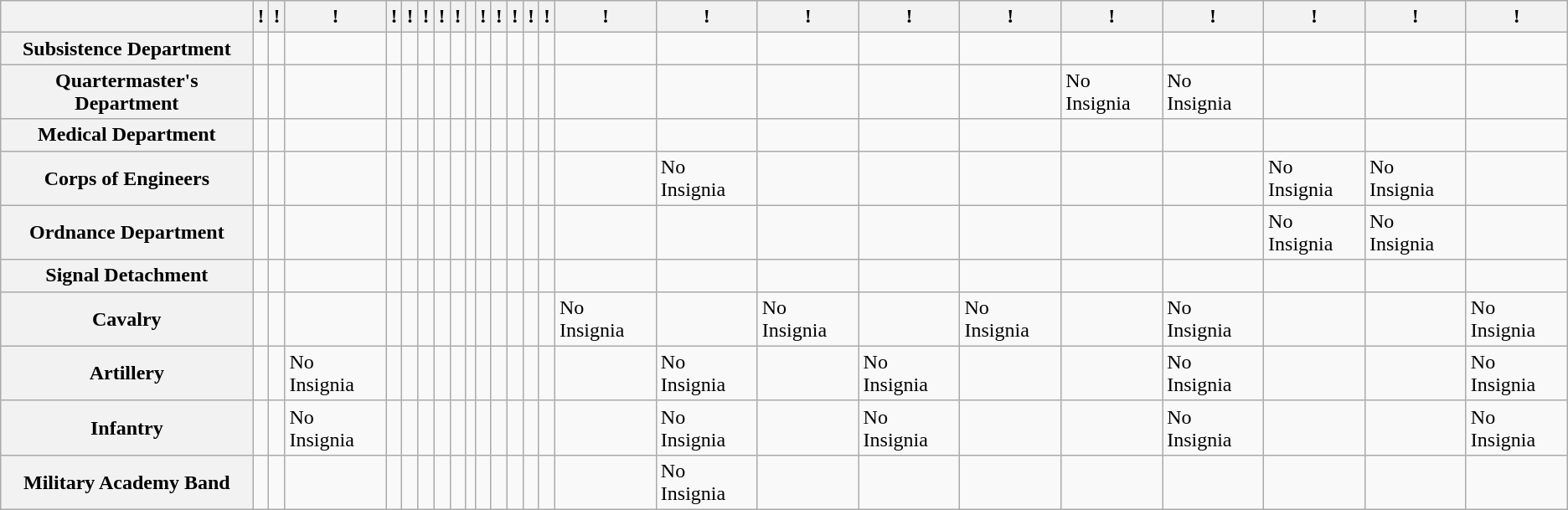<table class="wikitable">
<tr>
<th></th>
<th>!<small></small></th>
<th>!<small></small></th>
<th>!<small></small></th>
<th>!<small></small></th>
<th>!<small></small></th>
<th>!<small></small></th>
<th>!<small></small></th>
<th>!<small></small></th>
<th><small></small></th>
<th>!<small></small></th>
<th>!<small></small></th>
<th>!<small></small></th>
<th>!<small></small></th>
<th>!<small></small></th>
<th>!<small></small></th>
<th>!<small></small></th>
<th>!<small></small></th>
<th>!<small></small></th>
<th>!<small></small></th>
<th>!<small></small></th>
<th>!<small></small></th>
<th>!<small></small></th>
<th>!<small></small></th>
<th>!<small></small></th>
</tr>
<tr>
<th>Subsistence Department</th>
<td></td>
<td></td>
<td></td>
<td></td>
<td></td>
<td></td>
<td></td>
<td></td>
<td></td>
<td></td>
<td></td>
<td></td>
<td></td>
<td></td>
<td></td>
<td></td>
<td></td>
<td></td>
<td></td>
<td></td>
<td></td>
<td></td>
<td></td>
<td></td>
</tr>
<tr>
<th>Quartermaster's Department</th>
<td></td>
<td></td>
<td></td>
<td></td>
<td></td>
<td></td>
<td></td>
<td></td>
<td></td>
<td></td>
<td></td>
<td></td>
<td></td>
<td></td>
<td></td>
<td></td>
<td></td>
<td></td>
<td></td>
<td>No Insignia</td>
<td>No Insignia</td>
<td></td>
<td></td>
<td></td>
</tr>
<tr>
<th>Medical Department</th>
<td></td>
<td></td>
<td></td>
<td></td>
<td></td>
<td></td>
<td></td>
<td></td>
<td></td>
<td></td>
<td></td>
<td></td>
<td></td>
<td></td>
<td></td>
<td></td>
<td></td>
<td></td>
<td></td>
<td></td>
<td></td>
<td></td>
<td></td>
<td></td>
</tr>
<tr>
<th>Corps of Engineers</th>
<td></td>
<td></td>
<td></td>
<td></td>
<td></td>
<td></td>
<td></td>
<td></td>
<td></td>
<td></td>
<td></td>
<td></td>
<td></td>
<td></td>
<td></td>
<td>No Insignia</td>
<td></td>
<td></td>
<td></td>
<td></td>
<td></td>
<td>No Insignia</td>
<td>No Insignia</td>
<td></td>
</tr>
<tr>
<th>Ordnance Department</th>
<td></td>
<td></td>
<td></td>
<td></td>
<td></td>
<td></td>
<td></td>
<td></td>
<td></td>
<td></td>
<td></td>
<td></td>
<td></td>
<td></td>
<td></td>
<td></td>
<td></td>
<td></td>
<td></td>
<td></td>
<td></td>
<td>No Insignia</td>
<td>No Insignia</td>
<td></td>
</tr>
<tr>
<th>Signal Detachment</th>
<td></td>
<td></td>
<td></td>
<td></td>
<td></td>
<td></td>
<td></td>
<td></td>
<td></td>
<td></td>
<td></td>
<td></td>
<td></td>
<td></td>
<td></td>
<td></td>
<td></td>
<td></td>
<td></td>
<td></td>
<td></td>
<td></td>
<td></td>
<td></td>
</tr>
<tr>
<th>Cavalry</th>
<td></td>
<td></td>
<td></td>
<td></td>
<td></td>
<td></td>
<td></td>
<td></td>
<td></td>
<td></td>
<td></td>
<td></td>
<td></td>
<td></td>
<td>No Insignia</td>
<td></td>
<td>No Insignia</td>
<td></td>
<td>No Insignia</td>
<td></td>
<td>No Insignia</td>
<td></td>
<td></td>
<td>No Insignia</td>
</tr>
<tr>
<th>Artillery</th>
<td></td>
<td></td>
<td>No Insignia</td>
<td></td>
<td></td>
<td></td>
<td></td>
<td></td>
<td></td>
<td></td>
<td></td>
<td></td>
<td></td>
<td></td>
<td></td>
<td>No Insignia</td>
<td></td>
<td>No Insignia</td>
<td></td>
<td></td>
<td>No Insignia</td>
<td></td>
<td></td>
<td>No Insignia</td>
</tr>
<tr>
<th>Infantry</th>
<td></td>
<td></td>
<td>No Insignia</td>
<td></td>
<td></td>
<td></td>
<td></td>
<td></td>
<td></td>
<td></td>
<td></td>
<td></td>
<td></td>
<td></td>
<td></td>
<td>No Insignia</td>
<td></td>
<td>No Insignia</td>
<td></td>
<td></td>
<td>No Insignia</td>
<td></td>
<td></td>
<td>No Insignia</td>
</tr>
<tr>
<th>Military Academy Band</th>
<td></td>
<td></td>
<td></td>
<td></td>
<td></td>
<td></td>
<td></td>
<td></td>
<td></td>
<td></td>
<td></td>
<td></td>
<td></td>
<td></td>
<td></td>
<td>No Insignia</td>
<td></td>
<td></td>
<td></td>
<td></td>
<td></td>
<td></td>
<td></td>
<td></td>
</tr>
</table>
